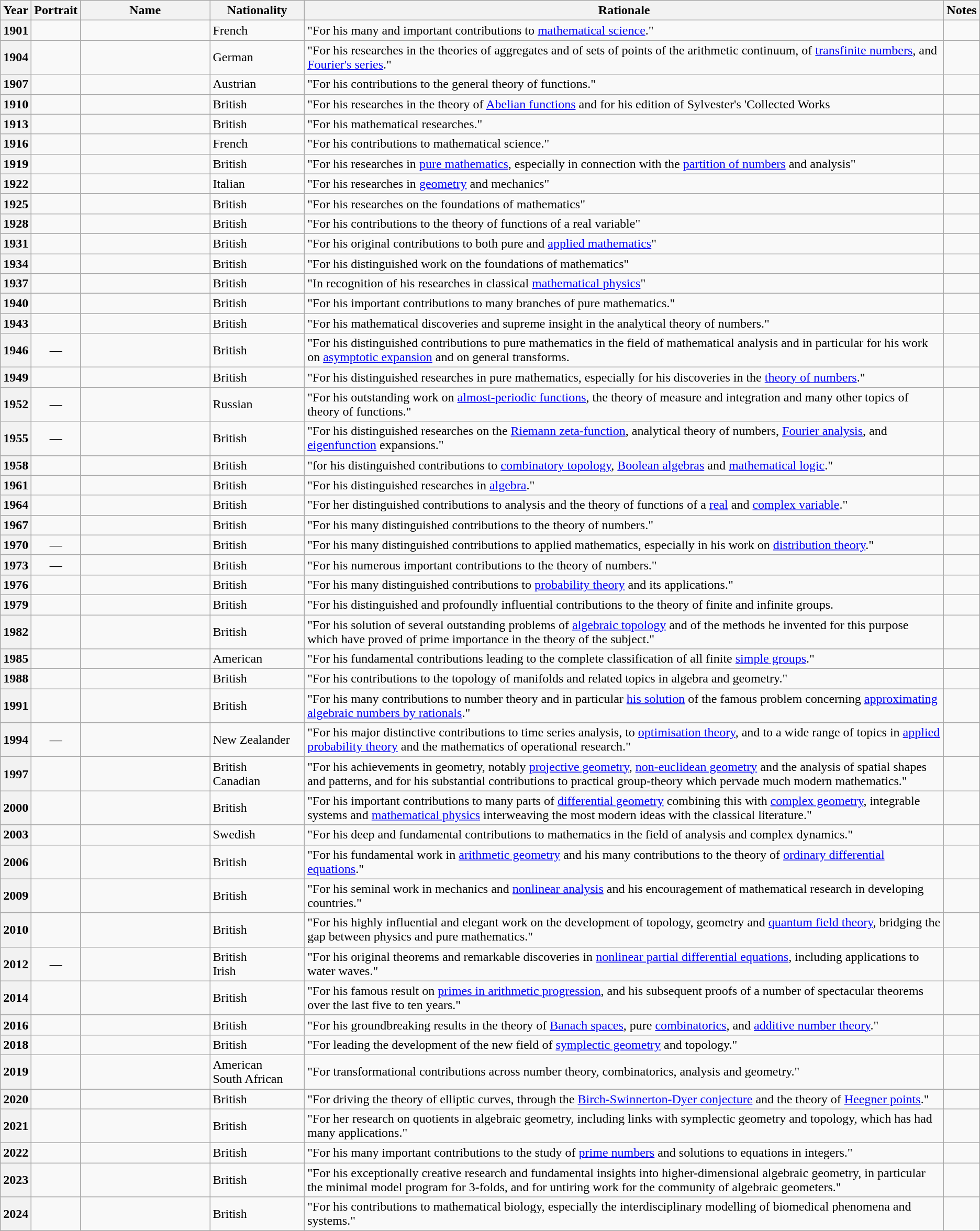<table class="wikitable sortable plainrowheaders" border="1" style="align:left;">
<tr>
<th scope=col width=4px>Year</th>
<th scope=col class="unsortable">Portrait</th>
<th scope=col width=180px>Name</th>
<th scope=col width=120px class="unsortable">Nationality</th>
<th scope=col width=940 px class="unsortable">Rationale</th>
<th scope=col width=2px class="unsortable">Notes</th>
</tr>
<tr>
<th scope=row>1901</th>
<td></td>
<td align="center"></td>
<td> French</td>
<td>"For his many and important contributions to <a href='#'>mathematical science</a>."</td>
<td align="center"></td>
</tr>
<tr>
<th scope=row>1904</th>
<td></td>
<td align="center"></td>
<td> German</td>
<td>"For his researches in the theories of aggregates and of sets of points of the arithmetic continuum, of <a href='#'>transfinite numbers</a>, and <a href='#'>Fourier's series</a>."</td>
<td align="center"></td>
</tr>
<tr>
<th scope=row>1907</th>
<td></td>
<td align="center"></td>
<td> Austrian</td>
<td>"For his contributions to the general theory of functions."</td>
<td align="center"></td>
</tr>
<tr>
<th scope=row>1910</th>
<td></td>
<td align="center"></td>
<td> British</td>
<td>"For his researches in the theory of <a href='#'>Abelian functions</a> and for his edition of Sylvester's 'Collected Works</td>
<td align="center"></td>
</tr>
<tr>
<th scope=row>1913</th>
<td></td>
<td align="center"></td>
<td> British</td>
<td>"For his mathematical researches."</td>
<td align="center"></td>
</tr>
<tr>
<th scope=row>1916</th>
<td></td>
<td align="center"></td>
<td> French</td>
<td>"For his contributions to mathematical science."</td>
<td align="center"></td>
</tr>
<tr>
<th scope=row>1919</th>
<td></td>
<td align="center"></td>
<td> British</td>
<td>"For his researches in <a href='#'>pure mathematics</a>, especially in connection with the <a href='#'>partition of numbers</a> and analysis"</td>
<td align="center"></td>
</tr>
<tr>
<th scope=row>1922</th>
<td></td>
<td align="center"></td>
<td> Italian</td>
<td>"For his researches in <a href='#'>geometry</a> and mechanics"</td>
<td align="center"></td>
</tr>
<tr>
<th scope=row>1925</th>
<td></td>
<td align="center"></td>
<td> British</td>
<td>"For his researches on the foundations of mathematics"</td>
<td align="center"></td>
</tr>
<tr>
<th scope=row>1928</th>
<td></td>
<td align="center"></td>
<td> British</td>
<td>"For his contributions to the theory of functions of a real variable"</td>
<td align="center"></td>
</tr>
<tr>
<th scope=row>1931</th>
<td></td>
<td align="center"></td>
<td> British</td>
<td>"For his original contributions to both pure and <a href='#'>applied mathematics</a>"</td>
<td align="center"></td>
</tr>
<tr>
<th scope=row>1934</th>
<td></td>
<td align="center"></td>
<td> British</td>
<td>"For his distinguished work on the foundations of mathematics"</td>
<td align="center"></td>
</tr>
<tr>
<th scope=row>1937</th>
<td></td>
<td align="center"></td>
<td> British</td>
<td>"In recognition of his researches in classical <a href='#'>mathematical physics</a>"</td>
<td align="center"></td>
</tr>
<tr>
<th scope=row>1940</th>
<td></td>
<td align="center"></td>
<td> British</td>
<td>"For his important contributions to many branches of pure mathematics."</td>
<td align="center"></td>
</tr>
<tr>
<th scope=row>1943</th>
<td></td>
<td align="center"></td>
<td> British</td>
<td>"For his mathematical discoveries and supreme insight in the analytical theory of numbers."</td>
<td align="center"></td>
</tr>
<tr>
<th scope=row>1946</th>
<td align="center">—</td>
<td align="center"></td>
<td> British</td>
<td>"For his distinguished contributions to pure mathematics in the field of mathematical analysis and in particular for his work on <a href='#'>asymptotic expansion</a> and on general transforms.</td>
<td align="center"></td>
</tr>
<tr>
<th scope=row>1949</th>
<td></td>
<td align="center"></td>
<td> British</td>
<td>"For his distinguished researches in pure mathematics, especially for his discoveries in the <a href='#'>theory of numbers</a>."</td>
<td align="center"></td>
</tr>
<tr>
<th scope=row>1952</th>
<td align="center">—</td>
<td align="center"></td>
<td> Russian</td>
<td>"For his outstanding work on <a href='#'>almost-periodic functions</a>, the theory of measure and integration and many other topics of theory of functions."</td>
<td align="center"></td>
</tr>
<tr>
<th scope=row>1955</th>
<td align="center">—</td>
<td align="center"></td>
<td> British</td>
<td>"For his distinguished researches on the <a href='#'>Riemann zeta-function</a>, analytical theory of numbers, <a href='#'>Fourier analysis</a>, and <a href='#'>eigenfunction</a> expansions."</td>
<td align="center"></td>
</tr>
<tr>
<th scope=row>1958</th>
<td></td>
<td align="center"></td>
<td> British</td>
<td>"for his distinguished contributions to <a href='#'>combinatory topology</a>, <a href='#'>Boolean algebras</a> and <a href='#'>mathematical logic</a>."</td>
<td align="center"></td>
</tr>
<tr>
<th scope=row>1961</th>
<td></td>
<td align="center"></td>
<td> British</td>
<td>"For his distinguished researches in <a href='#'>algebra</a>."</td>
<td align="center"></td>
</tr>
<tr>
<th scope=row>1964</th>
<td></td>
<td align="center"></td>
<td> British</td>
<td>"For her distinguished contributions to analysis and the theory of functions of a <a href='#'>real</a> and <a href='#'>complex variable</a>."</td>
<td align="center"></td>
</tr>
<tr>
<th scope=row>1967</th>
<td></td>
<td align="center"></td>
<td> British</td>
<td>"For his many distinguished contributions to the theory of numbers."</td>
<td align="center"></td>
</tr>
<tr>
<th scope=row>1970</th>
<td align="center">—</td>
<td align="center"></td>
<td> British</td>
<td>"For his many distinguished contributions to applied mathematics, especially in his work on <a href='#'>distribution theory</a>."</td>
<td align="center"></td>
</tr>
<tr>
<th scope=row>1973</th>
<td align="center">—</td>
<td align="center"></td>
<td> British</td>
<td>"For his numerous important contributions to the theory of numbers."</td>
<td align="center"></td>
</tr>
<tr>
<th scope=row>1976</th>
<td></td>
<td align="center"></td>
<td> British</td>
<td>"For his many distinguished contributions to <a href='#'>probability theory</a> and its applications."</td>
<td align="center"></td>
</tr>
<tr>
<th scope=row>1979</th>
<td></td>
<td align="center"></td>
<td> British</td>
<td>"For his distinguished and profoundly influential contributions to the theory of finite and infinite groups.</td>
<td align="center"></td>
</tr>
<tr>
<th scope=row>1982</th>
<td></td>
<td align="center"></td>
<td> British</td>
<td>"For his solution of several outstanding problems of <a href='#'>algebraic topology</a> and of the methods he invented for this purpose which have proved of prime importance in the theory of the subject."</td>
<td align="center"></td>
</tr>
<tr>
<th scope=row>1985</th>
<td></td>
<td align="center"></td>
<td> American</td>
<td>"For his fundamental contributions leading to the complete classification of all finite <a href='#'>simple groups</a>."</td>
<td align="center"></td>
</tr>
<tr>
<th scope=row>1988</th>
<td></td>
<td align="center"></td>
<td> British</td>
<td>"For his contributions to the topology of manifolds and related topics in algebra and geometry."</td>
<td align="center"></td>
</tr>
<tr>
<th scope=row>1991</th>
<td></td>
<td align="center"></td>
<td> British</td>
<td>"For his many contributions to number theory and in particular <a href='#'>his solution</a> of the famous problem concerning <a href='#'>approximating algebraic numbers by rationals</a>."</td>
<td align="center"></td>
</tr>
<tr>
<th scope=row>1994</th>
<td align="center">—</td>
<td align="center"></td>
<td> New Zealander</td>
<td>"For his major distinctive contributions to time series analysis, to <a href='#'>optimisation theory</a>, and to a wide range of topics in <a href='#'>applied probability theory</a> and the mathematics of operational research."</td>
<td align="center"></td>
</tr>
<tr>
<th scope=row>1997</th>
<td></td>
<td align="center"></td>
<td> British <br> Canadian</td>
<td>"For his achievements in geometry, notably <a href='#'>projective geometry</a>, <a href='#'>non-euclidean geometry</a> and the analysis of spatial shapes and patterns, and for his substantial contributions to practical group-theory which pervade much modern mathematics."</td>
<td align="center"></td>
</tr>
<tr>
<th scope=row>2000</th>
<td></td>
<td align="center"></td>
<td> British</td>
<td>"For his important contributions to many parts of <a href='#'>differential geometry</a> combining this with <a href='#'>complex geometry</a>, integrable systems and <a href='#'>mathematical physics</a> interweaving the most modern ideas with the classical literature."</td>
<td align="center"></td>
</tr>
<tr>
<th scope=row>2003</th>
<td></td>
<td align="center"></td>
<td> Swedish</td>
<td>"For his deep and fundamental contributions to mathematics in the field of analysis and complex dynamics."</td>
<td align="center"></td>
</tr>
<tr>
<th scope=row>2006</th>
<td></td>
<td align="center"></td>
<td> British</td>
<td>"For his fundamental work in <a href='#'>arithmetic geometry</a> and his many contributions to the theory of <a href='#'>ordinary differential equations</a>."</td>
<td align="center"></td>
</tr>
<tr>
<th scope=row>2009</th>
<td></td>
<td align="center"></td>
<td> British</td>
<td>"For his seminal work in mechanics and <a href='#'>nonlinear analysis</a> and his encouragement of mathematical research in developing countries."</td>
<td align="center"></td>
</tr>
<tr>
<th scope=row>2010</th>
<td></td>
<td align="center"></td>
<td> British</td>
<td>"For his highly influential and elegant work on the development of topology, geometry and <a href='#'>quantum field theory</a>, bridging the gap between physics and pure mathematics."</td>
<td align="center"></td>
</tr>
<tr>
<th scope=row>2012</th>
<td align="center">—</td>
<td align="center"></td>
<td> British <br>  Irish</td>
<td>"For his original theorems and remarkable discoveries in <a href='#'>nonlinear partial differential equations</a>, including applications to water waves."</td>
<td align="center"></td>
</tr>
<tr>
<th scope=row>2014</th>
<td></td>
<td align="center"></td>
<td> British</td>
<td>"For his famous result on <a href='#'>primes in arithmetic progression</a>, and his subsequent proofs of a number of spectacular theorems over the last five to ten years."</td>
<td align="center"></td>
</tr>
<tr>
<th scope=row>2016</th>
<td></td>
<td align="center"></td>
<td> British</td>
<td>"For his groundbreaking results in the theory of <a href='#'>Banach spaces</a>, pure <a href='#'>combinatorics</a>, and <a href='#'>additive number theory</a>."</td>
<td align="center"></td>
</tr>
<tr>
<th scope=row>2018</th>
<td></td>
<td align="center"></td>
<td> British</td>
<td>"For leading the development of the new field of <a href='#'>symplectic geometry</a> and topology."</td>
<td align="center"></td>
</tr>
<tr>
<th scope=row>2019</th>
<td></td>
<td align="center"></td>
<td> American <br>  South African</td>
<td>"For transformational contributions across number theory, combinatorics, analysis and geometry."</td>
<td align="center"></td>
</tr>
<tr>
<th scope=row>2020</th>
<td></td>
<td align="center"></td>
<td> British</td>
<td>"For driving the theory of elliptic curves, through the <a href='#'>Birch-Swinnerton-Dyer conjecture</a> and the theory of <a href='#'>Heegner points</a>."</td>
<td align="center"></td>
</tr>
<tr>
<th scope=row>2021</th>
<td></td>
<td align="center"></td>
<td> British</td>
<td>"For her research on quotients in algebraic geometry, including links with symplectic geometry and topology, which has had many applications."</td>
<td align="center"></td>
</tr>
<tr>
<th scope=row>2022</th>
<td></td>
<td align="center"></td>
<td> British</td>
<td>"For his many important contributions to the study of <a href='#'>prime numbers</a> and solutions to equations in integers."</td>
<td align="center"></td>
</tr>
<tr>
<th scope=row>2023</th>
<td></td>
<td align="center"></td>
<td> British</td>
<td>"For his exceptionally creative research and fundamental insights into higher-dimensional algebraic geometry, in particular the minimal model program for 3-folds, and for untiring work for the community of algebraic geometers."</td>
<td align="center"></td>
</tr>
<tr>
<th scope=row>2024</th>
<td></td>
<td align="center"></td>
<td> British</td>
<td>"For his contributions to mathematical biology, especially the interdisciplinary modelling of biomedical phenomena and systems."</td>
<td align="center"></td>
</tr>
</table>
